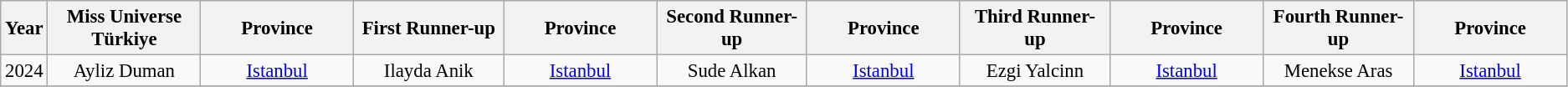<table class="wikitable sortable" style="font-size:95%; text-align:center;">
<tr>
<th !width="60">Year</th>
<th width="250">Miss Universe Türkiye</th>
<th width="250">Province</th>
<th width="250">First Runner-up</th>
<th width="250">Province</th>
<th width="250">Second Runner-up</th>
<th width="250">Province</th>
<th width="250">Third Runner-up</th>
<th width="250">Province</th>
<th width="250">Fourth Runner-up</th>
<th width="250">Province</th>
</tr>
<tr>
<td>2024</td>
<td>Ayliz Duman</td>
<td><a href='#'>Istanbul</a></td>
<td>Ilayda Anik</td>
<td><a href='#'>Istanbul</a></td>
<td>Sude Alkan</td>
<td><a href='#'>Istanbul</a></td>
<td>Ezgi Yalcinn</td>
<td><a href='#'>Istanbul</a></td>
<td>Menekse Aras</td>
<td><a href='#'>Istanbul</a></td>
</tr>
<tr>
</tr>
</table>
